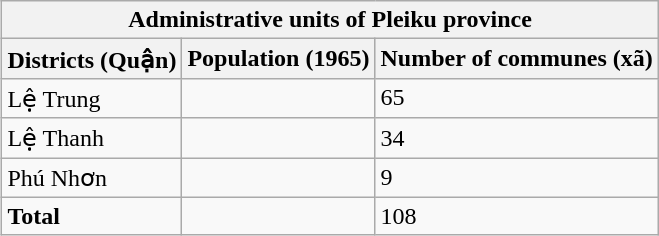<table class="wikitable" style="float:right; margin:1em; margin-top:0;">
<tr>
<th colspan="3"><strong>Administrative units of Pleiku province</strong></th>
</tr>
<tr style="background:lightgrey;">
<th>Districts (Quận)</th>
<th>Population (1965)</th>
<th>Number of communes (xã)</th>
</tr>
<tr>
<td>Lệ Trung</td>
<td></td>
<td>65</td>
</tr>
<tr>
<td>Lệ Thanh</td>
<td></td>
<td>34</td>
</tr>
<tr>
<td>Phú Nhơn</td>
<td></td>
<td>9</td>
</tr>
<tr>
<td><strong>Total</strong></td>
<td></td>
<td>108</td>
</tr>
</table>
